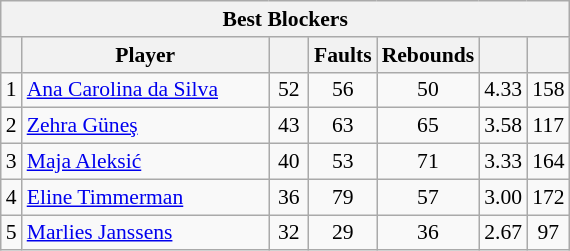<table class="wikitable sortable" style=font-size:90%>
<tr>
<th colspan=7>Best Blockers</th>
</tr>
<tr>
<th></th>
<th width=158>Player</th>
<th width=20></th>
<th width=20>Faults</th>
<th width=20>Rebounds</th>
<th width=20></th>
<th width=20></th>
</tr>
<tr>
<td>1</td>
<td> <a href='#'>Ana Carolina da Silva</a></td>
<td align=center>52</td>
<td align=center>56</td>
<td align=center>50</td>
<td align=center>4.33</td>
<td align=center>158</td>
</tr>
<tr>
<td>2</td>
<td> <a href='#'>Zehra Güneş</a></td>
<td align=center>43</td>
<td align=center>63</td>
<td align=center>65</td>
<td align=center>3.58</td>
<td align=center>117</td>
</tr>
<tr>
<td>3</td>
<td> <a href='#'>Maja Aleksić</a></td>
<td align=center>40</td>
<td align=center>53</td>
<td align=center>71</td>
<td align=center>3.33</td>
<td align=center>164</td>
</tr>
<tr>
<td>4</td>
<td> <a href='#'>Eline Timmerman</a></td>
<td align=center>36</td>
<td align=center>79</td>
<td align=center>57</td>
<td align=center>3.00</td>
<td align=center>172</td>
</tr>
<tr>
<td>5</td>
<td> <a href='#'>Marlies Janssens</a></td>
<td align=center>32</td>
<td align=center>29</td>
<td align=center>36</td>
<td align=center>2.67</td>
<td align=center>97</td>
</tr>
</table>
